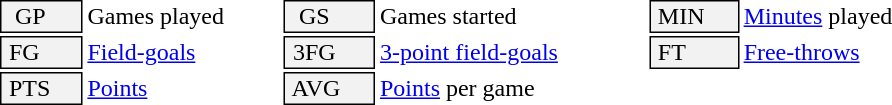<table class="toccolours " style="min-width:40em; white-space: nowrap;">
<tr>
<td style="background-color: #F2F2F2; border: 1px solid black;">  GP</td>
<td>Games played</td>
<td style="background-color: #F2F2F2; border: 1px solid black">  GS </td>
<td>Games started</td>
<td style="background-color: #F2F2F2; border: 1px solid black"> MIN </td>
<td><a href='#'>Minutes</a> played</td>
</tr>
<tr>
<td style="background-color: #F2F2F2; border: 1px solid black;"> FG </td>
<td style="padding-right: 8px"><a href='#'>Field-goals</a></td>
<td style="background-color: #F2F2F2; border: 1px solid black"> 3FG </td>
<td style="padding-right: 8px"><a href='#'>3-point field-goals</a></td>
<td style="background-color: #F2F2F2; border: 1px solid black"> FT </td>
<td><a href='#'>Free-throws</a></td>
</tr>
<tr>
<td style="background-color: #F2F2F2; border: 1px solid black;"> PTS </td>
<td><a href='#'>Points</a></td>
<td style="background-color: #F2F2F2; border: 1px solid black"> AVG </td>
<td><a href='#'>Points</a> per game</td>
<td></td>
<td></td>
</tr>
</table>
